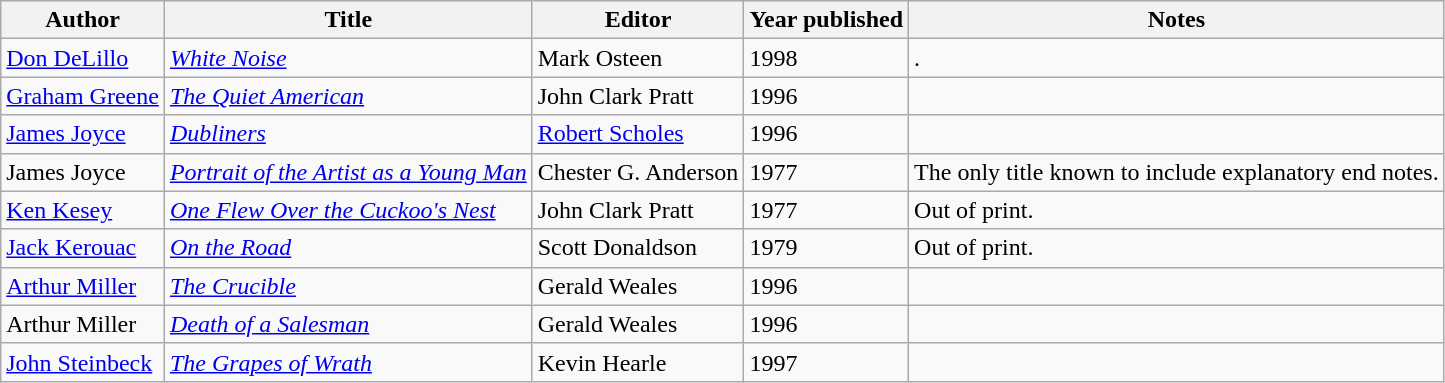<table class="wikitable sortable">
<tr>
<th>Author</th>
<th>Title</th>
<th>Editor</th>
<th>Year published</th>
<th>Notes</th>
</tr>
<tr>
<td><a href='#'>Don DeLillo</a></td>
<td><em><a href='#'>White Noise</a></em></td>
<td>Mark Osteen</td>
<td>1998</td>
<td>.</td>
</tr>
<tr>
<td><a href='#'>Graham Greene</a></td>
<td><em><a href='#'>The Quiet American</a></em></td>
<td>John Clark Pratt</td>
<td>1996</td>
<td></td>
</tr>
<tr>
<td><a href='#'>James Joyce</a></td>
<td><em><a href='#'>Dubliners</a></em></td>
<td><a href='#'>Robert Scholes</a></td>
<td>1996</td>
<td></td>
</tr>
<tr>
<td>James Joyce</td>
<td><em><a href='#'>Portrait of the Artist as a Young Man</a></em></td>
<td>Chester G. Anderson</td>
<td>1977</td>
<td>The only title known to include explanatory end notes.</td>
</tr>
<tr>
<td><a href='#'>Ken Kesey</a></td>
<td><em><a href='#'>One Flew Over the Cuckoo's Nest</a></em></td>
<td>John Clark Pratt</td>
<td>1977</td>
<td>Out of print.</td>
</tr>
<tr>
<td><a href='#'>Jack Kerouac</a></td>
<td><em><a href='#'>On the Road</a></em></td>
<td>Scott Donaldson</td>
<td>1979</td>
<td>Out of print.</td>
</tr>
<tr>
<td><a href='#'>Arthur Miller</a></td>
<td><em><a href='#'>The Crucible</a></em></td>
<td>Gerald Weales</td>
<td>1996</td>
<td></td>
</tr>
<tr>
<td>Arthur Miller</td>
<td><em><a href='#'>Death of a Salesman</a></em></td>
<td>Gerald Weales</td>
<td>1996</td>
<td></td>
</tr>
<tr>
<td><a href='#'>John Steinbeck</a></td>
<td><em><a href='#'>The Grapes of Wrath</a></em></td>
<td>Kevin Hearle</td>
<td>1997</td>
<td></td>
</tr>
</table>
